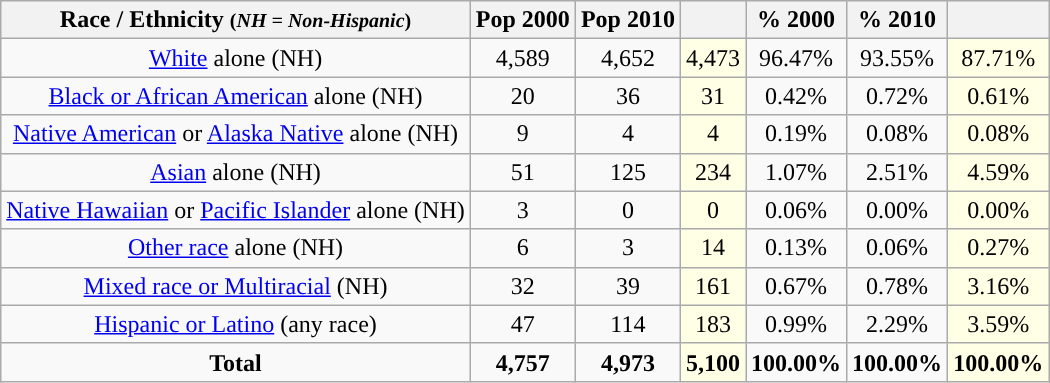<table class="wikitable" style="text-align:center;">
<tr>
<th>Race / Ethnicity <small>(<em>NH = Non-Hispanic</em>)</small></th>
<th>Pop 2000</th>
<th>Pop 2010</th>
<th></th>
<th>% 2000</th>
<th>% 2010</th>
<th></th>
</tr>
<tr>
<td><a href='#'>White</a> alone (NH)</td>
<td>4,589</td>
<td>4,652</td>
<td style='background: #ffffe6;'>4,473</td>
<td>96.47%</td>
<td>93.55%</td>
<td style='background: #ffffe6;'>87.71%</td>
</tr>
<tr>
<td><a href='#'>Black or African American</a> alone (NH)</td>
<td>20</td>
<td>36</td>
<td style='background: #ffffe6;'>31</td>
<td>0.42%</td>
<td>0.72%</td>
<td style='background: #ffffe6;'>0.61%</td>
</tr>
<tr>
<td><a href='#'>Native American</a> or <a href='#'>Alaska Native</a> alone (NH)</td>
<td>9</td>
<td>4</td>
<td style='background: #ffffe6;'>4</td>
<td>0.19%</td>
<td>0.08%</td>
<td style='background: #ffffe6;'>0.08%</td>
</tr>
<tr>
<td><a href='#'>Asian</a> alone (NH)</td>
<td>51</td>
<td>125</td>
<td style='background: #ffffe6;'>234</td>
<td>1.07%</td>
<td>2.51%</td>
<td style='background: #ffffe6;'>4.59%</td>
</tr>
<tr>
<td><a href='#'>Native Hawaiian</a> or <a href='#'>Pacific Islander</a> alone (NH)</td>
<td>3</td>
<td>0</td>
<td style='background: #ffffe6;'>0</td>
<td>0.06%</td>
<td>0.00%</td>
<td style='background: #ffffe6;'>0.00%</td>
</tr>
<tr>
<td><a href='#'>Other race</a> alone (NH)</td>
<td>6</td>
<td>3</td>
<td style='background: #ffffe6;'>14</td>
<td>0.13%</td>
<td>0.06%</td>
<td style='background: #ffffe6;'>0.27%</td>
</tr>
<tr>
<td><a href='#'>Mixed race or Multiracial</a> (NH)</td>
<td>32</td>
<td>39</td>
<td style='background: #ffffe6;'>161</td>
<td>0.67%</td>
<td>0.78%</td>
<td style='background: #ffffe6;'>3.16%</td>
</tr>
<tr>
<td><a href='#'>Hispanic or Latino</a> (any race)</td>
<td>47</td>
<td>114</td>
<td style='background: #ffffe6;'>183</td>
<td>0.99%</td>
<td>2.29%</td>
<td style='background: #ffffe6;'>3.59%</td>
</tr>
<tr>
<td><strong>Total</strong></td>
<td><strong>4,757</strong></td>
<td><strong>4,973</strong></td>
<td style='background: #ffffe6;'><strong>5,100</strong></td>
<td><strong>100.00%</strong></td>
<td><strong>100.00%</strong></td>
<td style='background: #ffffe6;'><strong>100.00%</strong></td>
</tr>
</table>
